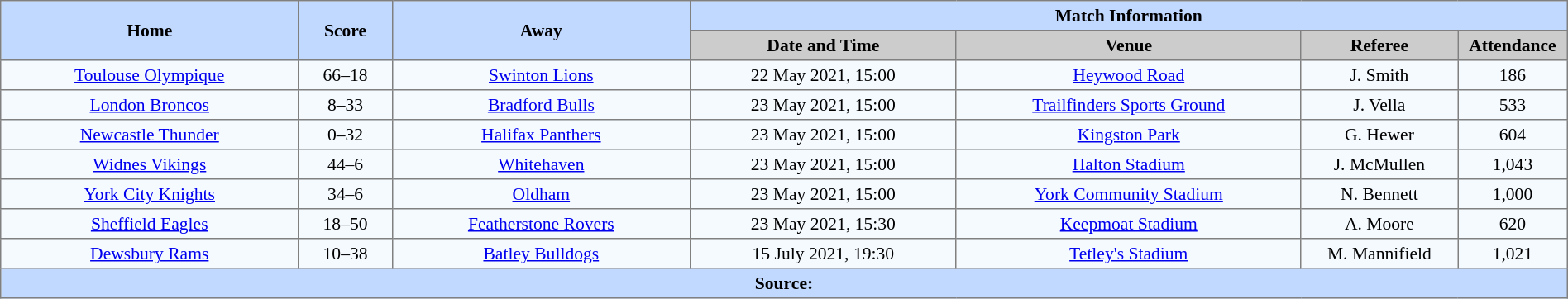<table border=1 style="border-collapse:collapse; font-size:90%; text-align:center;" cellpadding=3 cellspacing=0 width=100%>
<tr style="background:#c1d8ff;">
<th scope="col" rowspan=2 width=19%>Home</th>
<th scope="col" rowspan=2 width=6%>Score</th>
<th scope="col" rowspan=2 width=19%>Away</th>
<th colspan=6>Match Information</th>
</tr>
<tr style="background:#cccccc;">
<th scope="col" width=17%>Date and Time</th>
<th scope="col" width=22%>Venue</th>
<th scope="col" width=10%>Referee</th>
<th scope="col" width=7%>Attendance</th>
</tr>
<tr style="background:#f5faff;">
<td> <a href='#'>Toulouse Olympique</a></td>
<td>66–18</td>
<td> <a href='#'>Swinton Lions</a></td>
<td>22 May 2021, 15:00</td>
<td><a href='#'>Heywood Road</a></td>
<td>J. Smith</td>
<td>186</td>
</tr>
<tr style="background:#f5faff;">
<td> <a href='#'>London Broncos</a></td>
<td>8–33</td>
<td> <a href='#'>Bradford Bulls</a></td>
<td>23 May 2021, 15:00</td>
<td><a href='#'>Trailfinders Sports Ground</a></td>
<td>J. Vella</td>
<td>533</td>
</tr>
<tr style="background:#f5faff;">
<td> <a href='#'>Newcastle Thunder</a></td>
<td>0–32</td>
<td> <a href='#'>Halifax Panthers</a></td>
<td>23 May 2021, 15:00</td>
<td><a href='#'>Kingston Park</a></td>
<td>G. Hewer</td>
<td>604</td>
</tr>
<tr style="background:#f5faff;">
<td> <a href='#'>Widnes Vikings</a></td>
<td>44–6</td>
<td> <a href='#'>Whitehaven</a></td>
<td>23 May 2021, 15:00</td>
<td><a href='#'>Halton Stadium</a></td>
<td>J. McMullen</td>
<td>1,043</td>
</tr>
<tr style="background:#f5faff;">
<td> <a href='#'>York City Knights</a></td>
<td>34–6</td>
<td> <a href='#'>Oldham</a></td>
<td>23 May 2021, 15:00</td>
<td><a href='#'>York Community Stadium</a></td>
<td>N. Bennett</td>
<td>1,000</td>
</tr>
<tr style="background:#f5faff;">
<td> <a href='#'>Sheffield Eagles</a></td>
<td>18–50</td>
<td> <a href='#'>Featherstone Rovers</a></td>
<td>23 May 2021, 15:30</td>
<td><a href='#'>Keepmoat Stadium</a></td>
<td>A. Moore</td>
<td>620</td>
</tr>
<tr style="background:#f5faff;">
<td> <a href='#'>Dewsbury Rams</a></td>
<td>10–38</td>
<td> <a href='#'>Batley Bulldogs</a></td>
<td>15 July 2021, 19:30</td>
<td><a href='#'>Tetley's Stadium</a></td>
<td>M. Mannifield</td>
<td>1,021</td>
</tr>
<tr style="background:#c1d8ff;">
<th colspan=7>Source:</th>
</tr>
</table>
